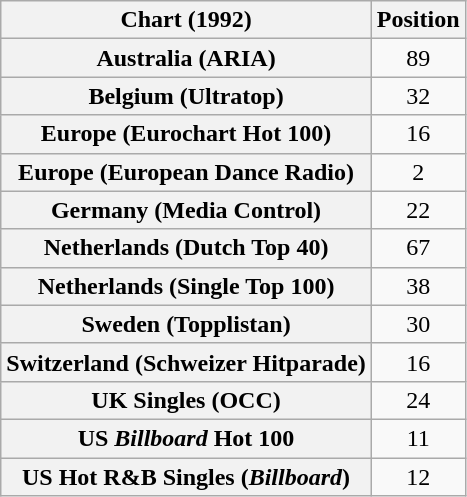<table class="wikitable sortable plainrowheaders" style="text-align:center">
<tr>
<th scope="col">Chart (1992)</th>
<th scope="col">Position</th>
</tr>
<tr>
<th scope="row">Australia (ARIA)</th>
<td>89</td>
</tr>
<tr>
<th scope="row">Belgium (Ultratop)</th>
<td>32</td>
</tr>
<tr>
<th scope="row">Europe (Eurochart Hot 100)</th>
<td>16</td>
</tr>
<tr>
<th scope="row">Europe (European Dance Radio)</th>
<td>2</td>
</tr>
<tr>
<th scope="row">Germany (Media Control)</th>
<td>22</td>
</tr>
<tr>
<th scope="row">Netherlands (Dutch Top 40)</th>
<td>67</td>
</tr>
<tr>
<th scope="row">Netherlands (Single Top 100)</th>
<td>38</td>
</tr>
<tr>
<th scope="row">Sweden (Topplistan)</th>
<td>30</td>
</tr>
<tr>
<th scope="row">Switzerland (Schweizer Hitparade)</th>
<td>16</td>
</tr>
<tr>
<th scope="row">UK Singles (OCC)</th>
<td>24</td>
</tr>
<tr>
<th scope="row">US <em>Billboard</em> Hot 100</th>
<td>11</td>
</tr>
<tr>
<th scope="row">US Hot R&B Singles (<em>Billboard</em>)</th>
<td>12</td>
</tr>
</table>
